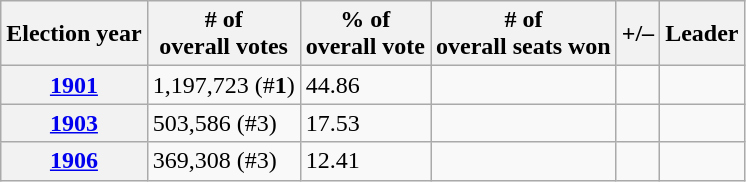<table class="wikitable">
<tr>
<th>Election year</th>
<th># of<br>overall votes</th>
<th>% of<br>overall vote</th>
<th># of<br>overall seats won</th>
<th>+/–</th>
<th>Leader</th>
</tr>
<tr>
<th><a href='#'>1901</a></th>
<td>1,197,723 (#<strong>1</strong>)</td>
<td>44.86</td>
<td></td>
<td></td>
<td></td>
</tr>
<tr>
<th><a href='#'>1903</a></th>
<td>503,586 (#3)</td>
<td>17.53</td>
<td></td>
<td></td>
<td></td>
</tr>
<tr>
<th><a href='#'>1906</a></th>
<td>369,308 (#3)</td>
<td>12.41</td>
<td></td>
<td></td>
<td></td>
</tr>
</table>
